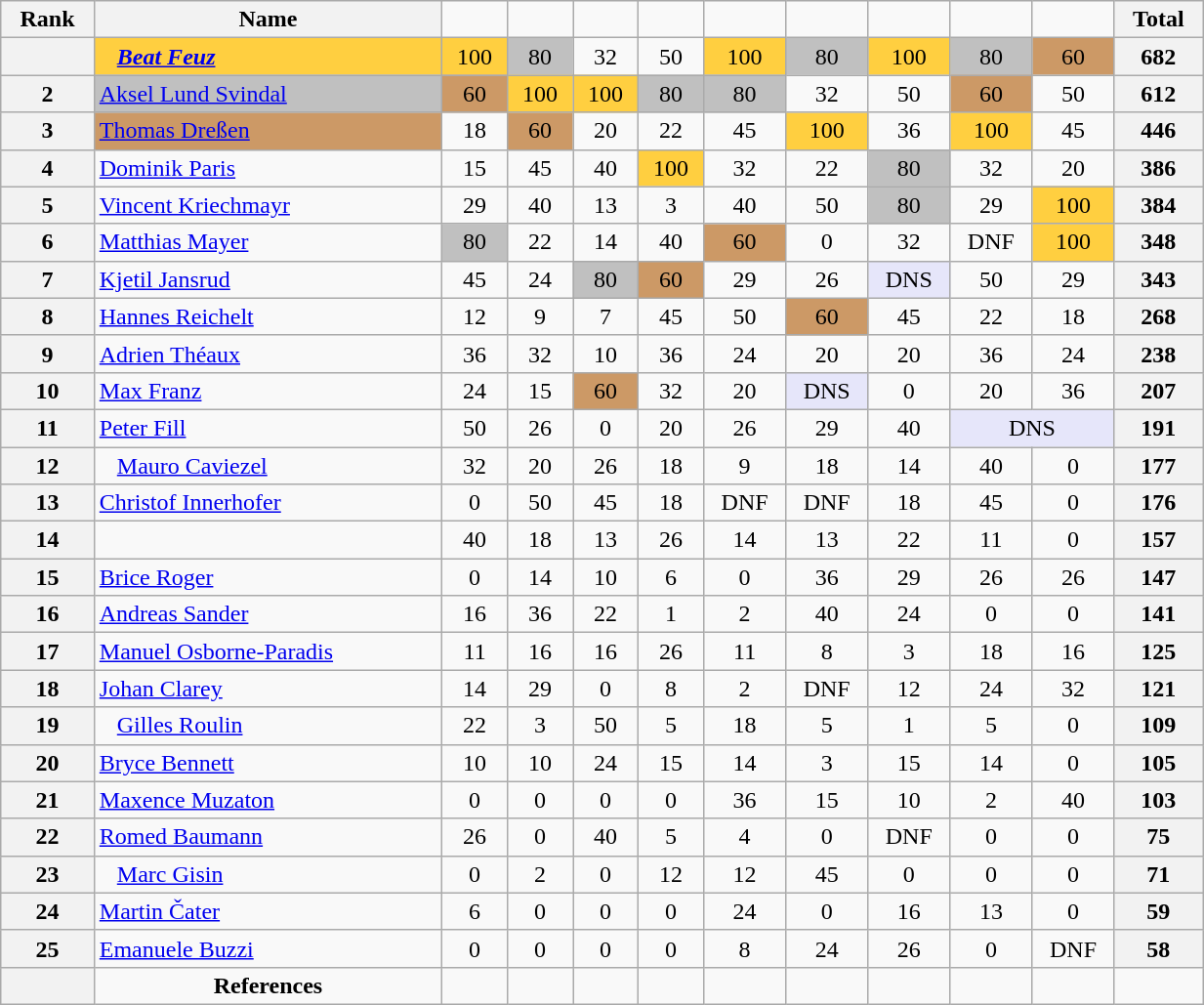<table class="wikitable" width=65% style="font-size:100%; text-align:center;">
<tr>
<th>Rank</th>
<th>Name</th>
<td><br> </td>
<td><br> </td>
<td><br> </td>
<td><br> </td>
<td><br></td>
<td><br> </td>
<td><br> </td>
<td><br> </td>
<td><br> </td>
<th>Total</th>
</tr>
<tr>
<th></th>
<td align=left bgcolor=ffcf40>   <strong><em><a href='#'>Beat Feuz</a></em></strong></td>
<td bgcolor=ffcf40>100</td>
<td bgcolor=c0c0c0>80</td>
<td>32</td>
<td>50</td>
<td bgcolor=ffcf40>100</td>
<td bgcolor=c0c0c0>80</td>
<td bgcolor=ffcf40>100</td>
<td bgcolor=c0c0c0>80</td>
<td bgcolor=cc9966>60</td>
<th>682</th>
</tr>
<tr>
<th>2</th>
<td align=left bgcolor=c0c0c0> <a href='#'>Aksel Lund Svindal</a></td>
<td bgcolor=cc9966>60</td>
<td bgcolor=ffcf40>100</td>
<td bgcolor=ffcf40>100</td>
<td bgcolor=c0c0c0>80</td>
<td bgcolor=c0c0c0>80</td>
<td>32</td>
<td>50</td>
<td bgcolor=cc9966>60</td>
<td>50</td>
<th>612</th>
</tr>
<tr>
<th>3</th>
<td align=left bgcolor=cc9966> <a href='#'>Thomas Dreßen</a></td>
<td>18</td>
<td bgcolor=cc9966>60</td>
<td>20</td>
<td>22</td>
<td>45</td>
<td bgcolor=ffcf40>100</td>
<td>36</td>
<td bgcolor=ffcf40>100</td>
<td>45</td>
<th>446</th>
</tr>
<tr>
<th>4</th>
<td align=left> <a href='#'>Dominik Paris</a></td>
<td>15</td>
<td>45</td>
<td>40</td>
<td bgcolor=ffcf40>100</td>
<td>32</td>
<td>22</td>
<td bgcolor=c0c0c0>80</td>
<td>32</td>
<td>20</td>
<th>386</th>
</tr>
<tr>
<th>5</th>
<td align=left> <a href='#'>Vincent Kriechmayr</a></td>
<td>29</td>
<td>40</td>
<td>13</td>
<td>3</td>
<td>40</td>
<td>50</td>
<td bgcolor=c0c0c0>80</td>
<td>29</td>
<td bgcolor=ffcf40>100</td>
<th>384</th>
</tr>
<tr>
<th>6</th>
<td align=left> <a href='#'>Matthias Mayer</a></td>
<td bgcolor=c0c0c0>80</td>
<td>22</td>
<td>14</td>
<td>40</td>
<td bgcolor=cc9966>60</td>
<td>0</td>
<td>32</td>
<td>DNF</td>
<td bgcolor=ffcf40>100</td>
<th>348</th>
</tr>
<tr>
<th>7</th>
<td align=left> <a href='#'>Kjetil Jansrud</a></td>
<td>45</td>
<td>24</td>
<td bgcolor=c0c0c0>80</td>
<td bgcolor=cc9966>60</td>
<td>29</td>
<td>26</td>
<td bgcolor=lavender>DNS</td>
<td>50</td>
<td>29</td>
<th>343</th>
</tr>
<tr>
<th>8</th>
<td align=left> <a href='#'>Hannes Reichelt</a></td>
<td>12</td>
<td>9</td>
<td>7</td>
<td>45</td>
<td>50</td>
<td bgcolor=cc9966>60</td>
<td>45</td>
<td>22</td>
<td>18</td>
<th>268</th>
</tr>
<tr>
<th>9</th>
<td align=left> <a href='#'>Adrien Théaux</a></td>
<td>36</td>
<td>32</td>
<td>10</td>
<td>36</td>
<td>24</td>
<td>20</td>
<td>20</td>
<td>36</td>
<td>24</td>
<th>238</th>
</tr>
<tr>
<th>10</th>
<td align=left> <a href='#'>Max Franz</a></td>
<td>24</td>
<td>15</td>
<td bgcolor=cc9966>60</td>
<td>32</td>
<td>20</td>
<td bgcolor=lavender>DNS</td>
<td>0</td>
<td>20</td>
<td>36</td>
<th>207</th>
</tr>
<tr>
<th>11</th>
<td align=left> <a href='#'>Peter Fill</a></td>
<td>50</td>
<td>26</td>
<td>0</td>
<td>20</td>
<td>26</td>
<td>29</td>
<td>40</td>
<td colspan=2 bgcolor=lavender>DNS</td>
<th>191</th>
</tr>
<tr>
<th>12</th>
<td align=left>   <a href='#'>Mauro Caviezel</a></td>
<td>32</td>
<td>20</td>
<td>26</td>
<td>18</td>
<td>9</td>
<td>18</td>
<td>14</td>
<td>40</td>
<td>0</td>
<th>177</th>
</tr>
<tr>
<th>13</th>
<td align=left> <a href='#'>Christof Innerhofer</a></td>
<td>0</td>
<td>50</td>
<td>45</td>
<td>18</td>
<td>DNF</td>
<td>DNF</td>
<td>18</td>
<td>45</td>
<td>0</td>
<th>176</th>
</tr>
<tr>
<th>14</th>
<td align=left></td>
<td>40</td>
<td>18</td>
<td>13</td>
<td>26</td>
<td>14</td>
<td>13</td>
<td>22</td>
<td>11</td>
<td>0</td>
<th>157</th>
</tr>
<tr>
<th>15</th>
<td align=left> <a href='#'>Brice Roger</a></td>
<td>0</td>
<td>14</td>
<td>10</td>
<td>6</td>
<td>0</td>
<td>36</td>
<td>29</td>
<td>26</td>
<td>26</td>
<th>147</th>
</tr>
<tr>
<th>16</th>
<td align=left> <a href='#'>Andreas Sander</a></td>
<td>16</td>
<td>36</td>
<td>22</td>
<td>1</td>
<td>2</td>
<td>40</td>
<td>24</td>
<td>0</td>
<td>0</td>
<th>141</th>
</tr>
<tr>
<th>17</th>
<td align=left> <a href='#'>Manuel Osborne-Paradis</a></td>
<td>11</td>
<td>16</td>
<td>16</td>
<td>26</td>
<td>11</td>
<td>8</td>
<td>3</td>
<td>18</td>
<td>16</td>
<th>125</th>
</tr>
<tr>
<th>18</th>
<td align=left> <a href='#'>Johan Clarey</a></td>
<td>14</td>
<td>29</td>
<td>0</td>
<td>8</td>
<td>2</td>
<td>DNF</td>
<td>12</td>
<td>24</td>
<td>32</td>
<th>121</th>
</tr>
<tr>
<th>19</th>
<td align=left>   <a href='#'>Gilles Roulin</a></td>
<td>22</td>
<td>3</td>
<td>50</td>
<td>5</td>
<td>18</td>
<td>5</td>
<td>1</td>
<td>5</td>
<td>0</td>
<th>109</th>
</tr>
<tr>
<th>20</th>
<td align=left> <a href='#'>Bryce Bennett</a></td>
<td>10</td>
<td>10</td>
<td>24</td>
<td>15</td>
<td>14</td>
<td>3</td>
<td>15</td>
<td>14</td>
<td>0</td>
<th>105</th>
</tr>
<tr>
<th>21</th>
<td align=left> <a href='#'>Maxence Muzaton</a></td>
<td>0</td>
<td>0</td>
<td>0</td>
<td>0</td>
<td>36</td>
<td>15</td>
<td>10</td>
<td>2</td>
<td>40</td>
<th>103</th>
</tr>
<tr>
<th>22</th>
<td align=left> <a href='#'>Romed Baumann</a></td>
<td>26</td>
<td>0</td>
<td>40</td>
<td>5</td>
<td>4</td>
<td>0</td>
<td>DNF</td>
<td>0</td>
<td>0</td>
<th>75</th>
</tr>
<tr>
<th>23</th>
<td align=left>   <a href='#'>Marc Gisin</a></td>
<td>0</td>
<td>2</td>
<td>0</td>
<td>12</td>
<td>12</td>
<td>45</td>
<td>0</td>
<td>0</td>
<td>0</td>
<th>71</th>
</tr>
<tr>
<th>24</th>
<td align=left> <a href='#'>Martin Čater</a></td>
<td>6</td>
<td>0</td>
<td>0</td>
<td>0</td>
<td>24</td>
<td>0</td>
<td>16</td>
<td>13</td>
<td>0</td>
<th>59</th>
</tr>
<tr>
<th>25</th>
<td align=left> <a href='#'>Emanuele Buzzi</a></td>
<td>0</td>
<td>0</td>
<td>0</td>
<td>0</td>
<td>8</td>
<td>24</td>
<td>26</td>
<td>0</td>
<td>DNF</td>
<th>58</th>
</tr>
<tr>
<th></th>
<td align=center><strong>References</strong></td>
<td></td>
<td></td>
<td></td>
<td></td>
<td></td>
<td></td>
<td></td>
<td></td>
<td></td>
</tr>
</table>
